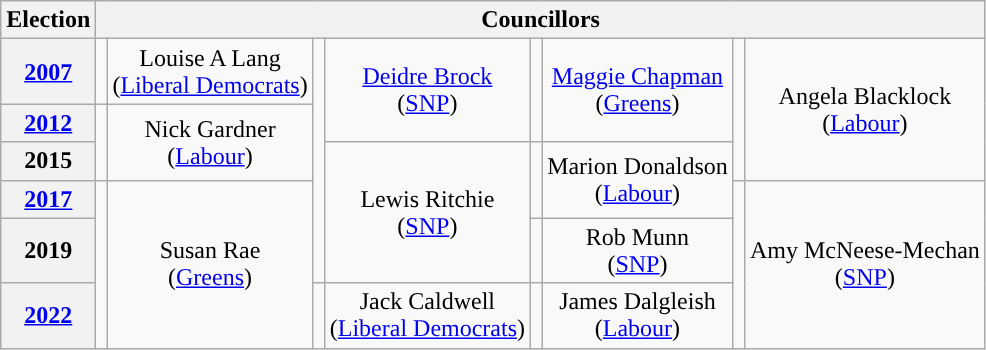<table class="wikitable" style="text-align:center">
<tr>
<th>Election</th>
<th colspan=8>Councillors</th>
</tr>
<tr>
<th><a href='#'>2007</a></th>
<td rowspan=1; style="background-color: "></td>
<td rowspan=1>Louise A Lang<br>(<a href='#'>Liberal Democrats</a>)</td>
<td rowspan=5; style="background-color: "></td>
<td rowspan=2><a href='#'>Deidre Brock</a><br>(<a href='#'>SNP</a>)</td>
<td rowspan=2; style="background-color: "></td>
<td rowspan=2><a href='#'>Maggie Chapman</a><br>(<a href='#'>Greens</a>)</td>
<td rowspan=3; style="background-color: "></td>
<td rowspan=3>Angela Blacklock<br>(<a href='#'>Labour</a>)</td>
</tr>
<tr>
<th><a href='#'>2012</a></th>
<td rowspan=2; style="background-color: "></td>
<td rowspan=2>Nick Gardner<br>(<a href='#'>Labour</a>)</td>
</tr>
<tr>
<th>2015</th>
<td rowspan=3>Lewis Ritchie<br>(<a href='#'>SNP</a>)</td>
<td rowspan=2; style="background-color: "></td>
<td rowspan=2>Marion Donaldson<br>(<a href='#'>Labour</a>)</td>
</tr>
<tr>
<th><a href='#'>2017</a></th>
<td rowspan=3; style="background-color: "></td>
<td rowspan=3>Susan Rae<br>(<a href='#'>Greens</a>)</td>
<td rowspan=3; style="background-color: "></td>
<td rowspan=3>Amy McNeese-Mechan<br>(<a href='#'>SNP</a>)</td>
</tr>
<tr>
<th>2019</th>
<td rowspan=1; style="background-color: "></td>
<td rowspan=1>Rob Munn<br>(<a href='#'>SNP</a>)</td>
</tr>
<tr>
<th><a href='#'>2022</a></th>
<td rowspan=1; style="background-color: "></td>
<td rowspan=1>Jack Caldwell<br>(<a href='#'>Liberal Democrats</a>)</td>
<td rowspan=1; style="background-color: "></td>
<td rowspan=1>James Dalgleish<br>(<a href='#'>Labour</a>)</td>
</tr>
</table>
